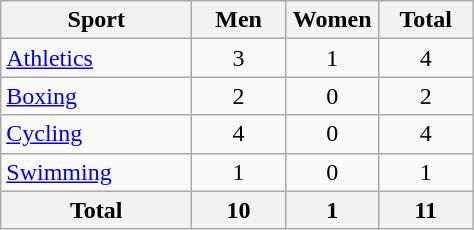<table class="wikitable sortable" style="text-align:center;">
<tr>
<th width=120>Sport</th>
<th width=55>Men</th>
<th width=55>Women</th>
<th width=55>Total</th>
</tr>
<tr>
<td align=left><a href='#'>Athletics</a></td>
<td>3</td>
<td>1</td>
<td>4</td>
</tr>
<tr>
<td align=left><a href='#'>Boxing</a></td>
<td>2</td>
<td>0</td>
<td>2</td>
</tr>
<tr>
<td align=left><a href='#'>Cycling</a></td>
<td>4</td>
<td>0</td>
<td>4</td>
</tr>
<tr>
<td align=left><a href='#'>Swimming</a></td>
<td>1</td>
<td>0</td>
<td>1</td>
</tr>
<tr>
<th>Total</th>
<th>10</th>
<th>1</th>
<th>11</th>
</tr>
</table>
